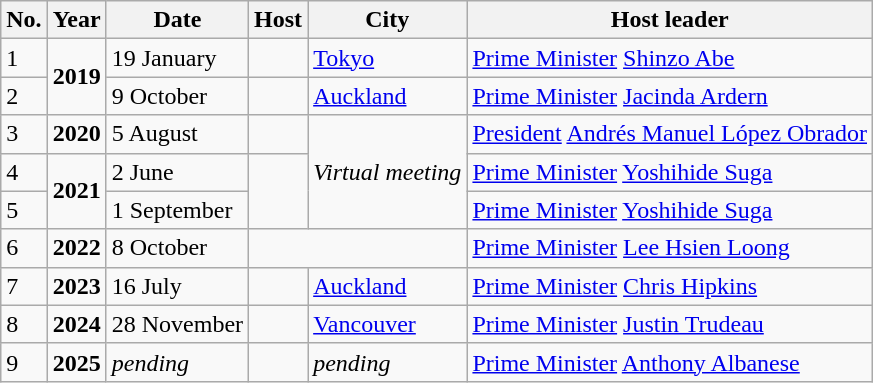<table class="wikitable unsortable">
<tr>
<th>No.</th>
<th>Year</th>
<th>Date</th>
<th>Host</th>
<th>City</th>
<th>Host leader</th>
</tr>
<tr>
<td>1</td>
<td rowspan="2"><strong>2019</strong></td>
<td>19 January</td>
<td></td>
<td><a href='#'>Tokyo</a></td>
<td><a href='#'>Prime Minister</a> <a href='#'>Shinzo Abe</a></td>
</tr>
<tr>
<td>2</td>
<td>9 October</td>
<td></td>
<td><a href='#'>Auckland</a></td>
<td><a href='#'>Prime Minister</a> <a href='#'>Jacinda Ardern</a></td>
</tr>
<tr>
<td>3</td>
<td><strong>2020</strong></td>
<td>5 August</td>
<td></td>
<td rowspan="3"><em>Virtual meeting</em></td>
<td><a href='#'>President</a> <a href='#'>Andrés Manuel López Obrador</a></td>
</tr>
<tr>
<td>4</td>
<td rowspan="2"><strong>2021</strong></td>
<td>2 June</td>
<td rowspan="2"></td>
<td><a href='#'>Prime Minister</a> <a href='#'>Yoshihide Suga</a></td>
</tr>
<tr>
<td>5</td>
<td>1 September</td>
<td><a href='#'>Prime Minister</a> <a href='#'>Yoshihide Suga</a></td>
</tr>
<tr>
<td>6</td>
<td><strong>2022</strong></td>
<td>8 October</td>
<td colspan="2"></td>
<td><a href='#'>Prime Minister</a> <a href='#'>Lee Hsien Loong</a></td>
</tr>
<tr>
<td>7</td>
<td><strong>2023</strong></td>
<td>16 July</td>
<td></td>
<td><a href='#'>Auckland</a></td>
<td><a href='#'>Prime Minister</a> <a href='#'>Chris Hipkins</a></td>
</tr>
<tr>
<td>8</td>
<td><strong>2024</strong></td>
<td>28 November</td>
<td></td>
<td><a href='#'>Vancouver</a></td>
<td><a href='#'>Prime Minister</a> <a href='#'>Justin Trudeau</a></td>
</tr>
<tr>
<td>9</td>
<td><strong>2025</strong></td>
<td><em>pending</em></td>
<td></td>
<td><em>pending</em></td>
<td><a href='#'>Prime Minister</a> <a href='#'>Anthony Albanese</a></td>
</tr>
</table>
